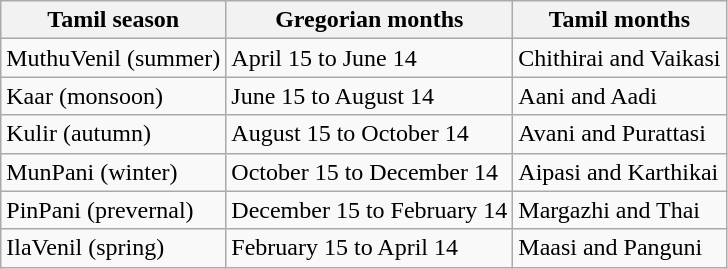<table class="wikitable">
<tr>
<th>Tamil season</th>
<th>Gregorian months</th>
<th>Tamil months</th>
</tr>
<tr>
<td>MuthuVenil (summer)</td>
<td>April 15 to June 14</td>
<td>Chithirai and Vaikasi</td>
</tr>
<tr>
<td>Kaar (monsoon)</td>
<td>June 15 to August 14</td>
<td>Aani and Aadi</td>
</tr>
<tr>
<td>Kulir (autumn)</td>
<td>August 15 to October 14</td>
<td>Avani and Purattasi</td>
</tr>
<tr>
<td>MunPani (winter)</td>
<td>October 15 to December 14</td>
<td>Aipasi and Karthikai</td>
</tr>
<tr>
<td>PinPani (prevernal)</td>
<td>December 15 to February 14</td>
<td>Margazhi and Thai</td>
</tr>
<tr>
<td>IlaVenil (spring)</td>
<td>February 15 to April 14</td>
<td>Maasi and Panguni</td>
</tr>
</table>
